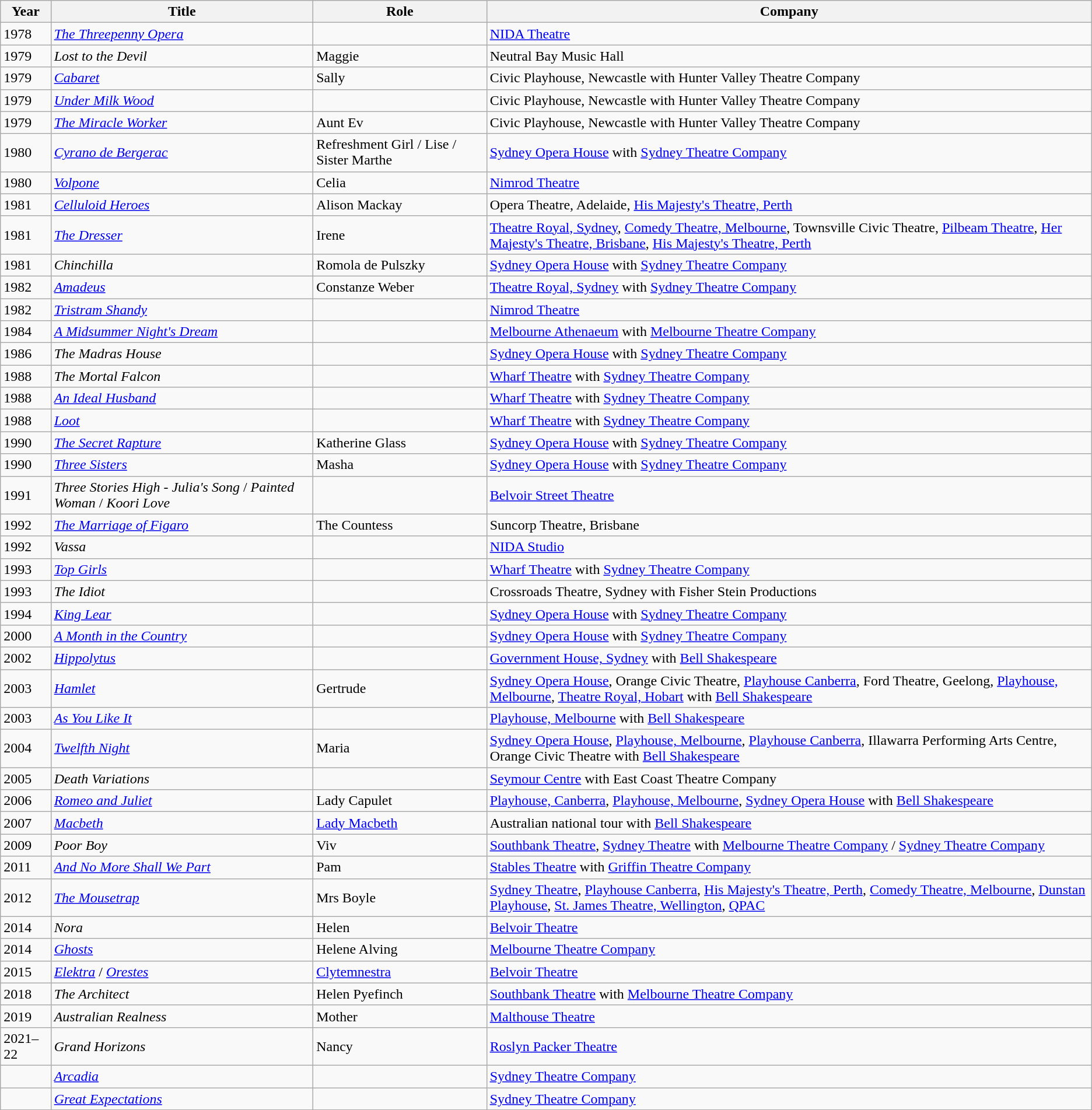<table class="wikitable">
<tr>
<th>Year</th>
<th>Title</th>
<th>Role</th>
<th>Company</th>
</tr>
<tr>
<td>1978</td>
<td><em><a href='#'>The Threepenny Opera</a></em></td>
<td></td>
<td><a href='#'>NIDA Theatre</a></td>
</tr>
<tr>
<td>1979</td>
<td><em>Lost to the Devil</em></td>
<td>Maggie</td>
<td>Neutral Bay Music Hall</td>
</tr>
<tr>
<td>1979</td>
<td><em><a href='#'>Cabaret</a></em></td>
<td>Sally</td>
<td>Civic Playhouse, Newcastle with Hunter Valley Theatre Company</td>
</tr>
<tr>
<td>1979</td>
<td><em><a href='#'>Under Milk Wood</a></em></td>
<td></td>
<td>Civic Playhouse, Newcastle with Hunter Valley Theatre Company</td>
</tr>
<tr>
<td>1979</td>
<td><em><a href='#'>The Miracle Worker</a></em></td>
<td>Aunt Ev</td>
<td>Civic Playhouse, Newcastle with Hunter Valley Theatre Company</td>
</tr>
<tr>
<td>1980</td>
<td><em><a href='#'>Cyrano de Bergerac</a></em></td>
<td>Refreshment Girl / Lise / Sister Marthe</td>
<td><a href='#'>Sydney Opera House</a> with <a href='#'>Sydney Theatre Company</a></td>
</tr>
<tr>
<td>1980</td>
<td><em><a href='#'>Volpone</a></em></td>
<td>Celia</td>
<td><a href='#'>Nimrod Theatre</a></td>
</tr>
<tr>
<td>1981</td>
<td><em><a href='#'>Celluloid Heroes</a></em></td>
<td>Alison Mackay</td>
<td>Opera Theatre, Adelaide, <a href='#'>His Majesty's Theatre, Perth</a></td>
</tr>
<tr>
<td>1981</td>
<td><em><a href='#'>The Dresser</a></em></td>
<td>Irene</td>
<td><a href='#'>Theatre Royal, Sydney</a>, <a href='#'>Comedy Theatre, Melbourne</a>, Townsville Civic Theatre, <a href='#'>Pilbeam Theatre</a>, <a href='#'>Her Majesty's Theatre, Brisbane</a>, <a href='#'>His Majesty's Theatre, Perth</a></td>
</tr>
<tr>
<td>1981</td>
<td><em>Chinchilla</em></td>
<td>Romola de Pulszky</td>
<td><a href='#'>Sydney Opera House</a> with <a href='#'>Sydney Theatre Company</a></td>
</tr>
<tr>
<td>1982</td>
<td><em><a href='#'>Amadeus</a></em></td>
<td>Constanze Weber</td>
<td><a href='#'>Theatre Royal, Sydney</a> with <a href='#'>Sydney Theatre Company</a></td>
</tr>
<tr>
<td>1982</td>
<td><em><a href='#'>Tristram Shandy</a></em></td>
<td></td>
<td><a href='#'>Nimrod Theatre</a></td>
</tr>
<tr>
<td>1984</td>
<td><em><a href='#'>A Midsummer Night's Dream</a></em></td>
<td></td>
<td><a href='#'>Melbourne Athenaeum</a> with <a href='#'>Melbourne Theatre Company</a></td>
</tr>
<tr>
<td>1986</td>
<td><em>The Madras House</em></td>
<td></td>
<td><a href='#'>Sydney Opera House</a> with <a href='#'>Sydney Theatre Company</a></td>
</tr>
<tr>
<td>1988</td>
<td><em>The Mortal Falcon</em></td>
<td></td>
<td><a href='#'>Wharf Theatre</a> with <a href='#'>Sydney Theatre Company</a></td>
</tr>
<tr>
<td>1988</td>
<td><em><a href='#'>An Ideal Husband</a></em></td>
<td></td>
<td><a href='#'>Wharf Theatre</a> with <a href='#'>Sydney Theatre Company</a></td>
</tr>
<tr>
<td>1988</td>
<td><em><a href='#'>Loot</a></em></td>
<td></td>
<td><a href='#'>Wharf Theatre</a> with <a href='#'>Sydney Theatre Company</a></td>
</tr>
<tr>
<td>1990</td>
<td><em><a href='#'>The Secret Rapture</a></em></td>
<td>Katherine Glass</td>
<td><a href='#'>Sydney Opera House</a> with <a href='#'>Sydney Theatre Company</a></td>
</tr>
<tr>
<td>1990</td>
<td><em><a href='#'>Three Sisters</a></em></td>
<td>Masha</td>
<td><a href='#'>Sydney Opera House</a> with <a href='#'>Sydney Theatre Company</a></td>
</tr>
<tr>
<td>1991</td>
<td><em>Three Stories High</em> - <em>Julia's Song</em> / <em>Painted Woman</em> / <em>Koori Love</em></td>
<td></td>
<td><a href='#'>Belvoir Street Theatre</a></td>
</tr>
<tr>
<td>1992</td>
<td><em><a href='#'>The Marriage of Figaro</a></em></td>
<td>The Countess</td>
<td>Suncorp Theatre, Brisbane</td>
</tr>
<tr>
<td>1992</td>
<td><em>Vassa</em></td>
<td></td>
<td><a href='#'>NIDA Studio</a></td>
</tr>
<tr>
<td>1993</td>
<td><em><a href='#'>Top Girls</a></em></td>
<td></td>
<td><a href='#'>Wharf Theatre</a> with <a href='#'>Sydney Theatre Company</a></td>
</tr>
<tr>
<td>1993</td>
<td><em>The Idiot</em></td>
<td></td>
<td>Crossroads Theatre, Sydney with Fisher Stein Productions</td>
</tr>
<tr>
<td>1994</td>
<td><em><a href='#'>King Lear</a></em></td>
<td></td>
<td><a href='#'>Sydney Opera House</a> with <a href='#'>Sydney Theatre Company</a></td>
</tr>
<tr>
<td>2000</td>
<td><em><a href='#'>A Month in the Country</a></em></td>
<td></td>
<td><a href='#'>Sydney Opera House</a> with <a href='#'>Sydney Theatre Company</a></td>
</tr>
<tr>
<td>2002</td>
<td><em><a href='#'>Hippolytus</a></em></td>
<td></td>
<td><a href='#'>Government House, Sydney</a> with <a href='#'>Bell Shakespeare</a></td>
</tr>
<tr>
<td>2003</td>
<td><em><a href='#'>Hamlet</a></em></td>
<td>Gertrude</td>
<td><a href='#'>Sydney Opera House</a>, Orange Civic Theatre, <a href='#'>Playhouse Canberra</a>, Ford Theatre, Geelong, <a href='#'>Playhouse, Melbourne</a>, <a href='#'>Theatre Royal, Hobart</a> with <a href='#'>Bell Shakespeare</a></td>
</tr>
<tr>
<td>2003</td>
<td><em><a href='#'>As You Like It</a></em></td>
<td></td>
<td><a href='#'>Playhouse, Melbourne</a> with <a href='#'>Bell Shakespeare</a></td>
</tr>
<tr>
<td>2004</td>
<td><em><a href='#'>Twelfth Night</a></em></td>
<td>Maria</td>
<td><a href='#'>Sydney Opera House</a>, <a href='#'>Playhouse, Melbourne</a>, <a href='#'>Playhouse Canberra</a>, Illawarra Performing Arts Centre, Orange Civic Theatre with <a href='#'>Bell Shakespeare</a></td>
</tr>
<tr>
<td>2005</td>
<td><em>Death Variations</em></td>
<td></td>
<td><a href='#'>Seymour Centre</a> with East Coast Theatre Company</td>
</tr>
<tr>
<td>2006</td>
<td><em><a href='#'>Romeo and Juliet</a></em></td>
<td>Lady Capulet</td>
<td><a href='#'>Playhouse, Canberra</a>, <a href='#'>Playhouse, Melbourne</a>, <a href='#'>Sydney Opera House</a> with <a href='#'>Bell Shakespeare</a></td>
</tr>
<tr>
<td>2007</td>
<td><em><a href='#'>Macbeth</a></em></td>
<td><a href='#'>Lady Macbeth</a></td>
<td>Australian national tour with <a href='#'>Bell Shakespeare</a></td>
</tr>
<tr>
<td>2009</td>
<td><em>Poor Boy</em></td>
<td>Viv</td>
<td><a href='#'>Southbank Theatre</a>, <a href='#'>Sydney Theatre</a> with <a href='#'>Melbourne Theatre Company</a> / <a href='#'>Sydney Theatre Company</a></td>
</tr>
<tr>
<td>2011</td>
<td><em><a href='#'>And No More Shall We Part</a></em></td>
<td>Pam</td>
<td><a href='#'>Stables Theatre</a> with <a href='#'>Griffin Theatre Company</a></td>
</tr>
<tr>
<td>2012</td>
<td><em><a href='#'>The Mousetrap</a></em></td>
<td>Mrs Boyle</td>
<td><a href='#'>Sydney Theatre</a>, <a href='#'>Playhouse Canberra</a>, <a href='#'>His Majesty's Theatre, Perth</a>, <a href='#'>Comedy Theatre, Melbourne</a>, <a href='#'>Dunstan Playhouse</a>, <a href='#'>St. James Theatre, Wellington</a>, <a href='#'>QPAC</a></td>
</tr>
<tr>
<td>2014</td>
<td><em>Nora</em></td>
<td>Helen</td>
<td><a href='#'>Belvoir Theatre</a></td>
</tr>
<tr>
<td>2014</td>
<td><em><a href='#'>Ghosts</a></em></td>
<td>Helene Alving</td>
<td><a href='#'>Melbourne Theatre Company</a></td>
</tr>
<tr>
<td>2015</td>
<td><em><a href='#'>Elektra</a></em> / <em><a href='#'>Orestes</a></em></td>
<td><a href='#'>Clytemnestra</a></td>
<td><a href='#'>Belvoir Theatre</a></td>
</tr>
<tr>
<td>2018</td>
<td><em>The Architect</em></td>
<td>Helen Pyefinch</td>
<td><a href='#'>Southbank Theatre</a> with <a href='#'>Melbourne Theatre Company</a></td>
</tr>
<tr>
<td>2019</td>
<td><em>Australian Realness</em></td>
<td>Mother</td>
<td><a href='#'>Malthouse Theatre</a></td>
</tr>
<tr>
<td>2021–22</td>
<td><em>Grand Horizons</em></td>
<td>Nancy</td>
<td><a href='#'>Roslyn Packer Theatre</a></td>
</tr>
<tr>
<td></td>
<td><em><a href='#'>Arcadia</a></em></td>
<td></td>
<td><a href='#'>Sydney Theatre Company</a></td>
</tr>
<tr>
<td></td>
<td><em><a href='#'>Great Expectations</a></em></td>
<td></td>
<td><a href='#'>Sydney Theatre Company</a></td>
</tr>
</table>
